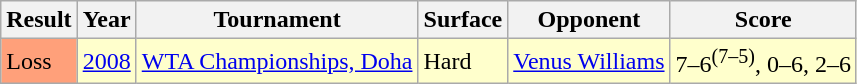<table class="sortable wikitable">
<tr>
<th>Result</th>
<th>Year</th>
<th>Tournament</th>
<th>Surface</th>
<th>Opponent</th>
<th class="unsortable">Score</th>
</tr>
<tr bgcolor=#ffffcc>
<td bgcolor=FFA07A>Loss</td>
<td><a href='#'>2008</a></td>
<td><a href='#'>WTA Championships, Doha</a></td>
<td>Hard</td>
<td> <a href='#'>Venus Williams</a></td>
<td>7–6<sup>(7–5)</sup>, 0–6, 2–6</td>
</tr>
</table>
